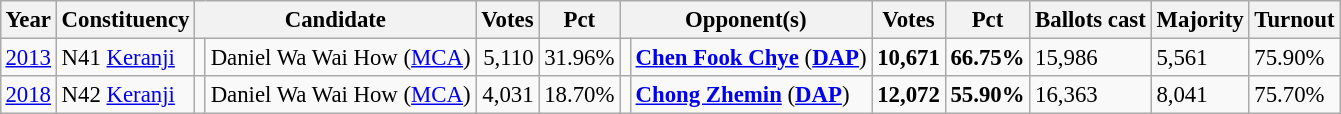<table class="wikitable" style="margin:0.5em; font-size:95%;">
<tr>
<th>Year</th>
<th>Constituency</th>
<th colspan="2">Candidate</th>
<th>Votes</th>
<th>Pct</th>
<th colspan="2">Opponent(s)</th>
<th>Votes</th>
<th>Pct</th>
<th>Ballots cast</th>
<th>Majority</th>
<th>Turnout</th>
</tr>
<tr>
<td><a href='#'>2013</a></td>
<td>N41 <a href='#'>Keranji</a></td>
<td></td>
<td>Daniel Wa Wai How (<a href='#'>MCA</a>)</td>
<td align="right">5,110</td>
<td>31.96%</td>
<td></td>
<td><strong><a href='#'>Chen Fook Chye</a></strong> (<a href='#'><strong>DAP</strong></a>)</td>
<td align="right"><strong>10,671</strong></td>
<td><strong>66.75%</strong></td>
<td>15,986</td>
<td>5,561</td>
<td>75.90%</td>
</tr>
<tr>
<td><a href='#'>2018</a></td>
<td>N42 <a href='#'>Keranji</a></td>
<td></td>
<td>Daniel Wa Wai How (<a href='#'>MCA</a>)</td>
<td align="right">4,031</td>
<td>18.70%</td>
<td></td>
<td><strong><a href='#'>Chong Zhemin</a></strong> (<a href='#'><strong>DAP</strong></a>)</td>
<td align="right"><strong>12,072</strong></td>
<td><strong>55.90%</strong></td>
<td>16,363</td>
<td>8,041</td>
<td>75.70%</td>
</tr>
</table>
